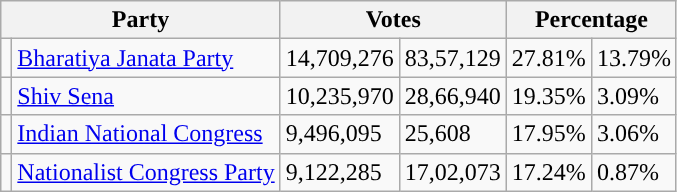<table class="wikitable">
<tr>
<th colspan="2">Party</th>
<th colspan="2">Votes</th>
<th colspan="2">Percentage</th>
</tr>
<tr>
<td style="color:inherit;background-color:"></td>
<td><a href='#'>Bharatiya Janata Party</a></td>
<td>14,709,276</td>
<td> 83,57,129</td>
<td>27.81%</td>
<td> 13.79%</td>
</tr>
<tr>
<td style="color:inherit;background-color: "></td>
<td><a href='#'>Shiv Sena</a></td>
<td>10,235,970</td>
<td> 28,66,940</td>
<td>19.35%</td>
<td> 3.09%</td>
</tr>
<tr>
<td style="color:inherit;background-color: "></td>
<td><a href='#'>Indian National Congress</a></td>
<td>9,496,095</td>
<td> 25,608</td>
<td>17.95%</td>
<td> 3.06%</td>
</tr>
<tr>
<td style="color:inherit;background-color: "></td>
<td><a href='#'>Nationalist Congress Party</a></td>
<td>9,122,285</td>
<td> 17,02,073</td>
<td>17.24%</td>
<td> 0.87%</td>
</tr>
</table>
